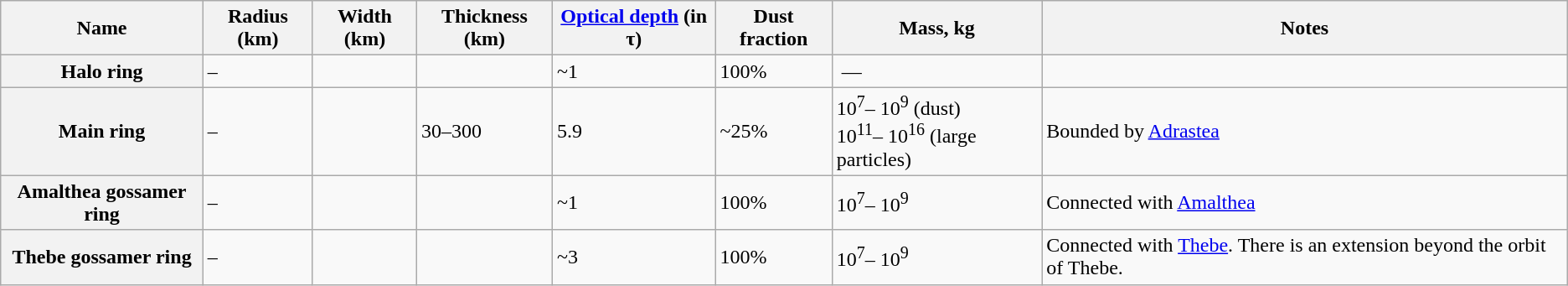<table class="wikitable">
<tr>
<th>Name</th>
<th abbr="Radius">Radius (km)</th>
<th abbr="Width">Width (km)</th>
<th abbr="Thickness">Thickness (km)</th>
<th><a href='#'>Optical depth</a> (in τ)</th>
<th>Dust fraction</th>
<th>Mass, kg</th>
<th>Notes</th>
</tr>
<tr>
<th>Halo ring</th>
<td>–</td>
<td></td>
<td></td>
<td>~1</td>
<td>100%</td>
<td> —</td>
<td></td>
</tr>
<tr>
<th>Main ring</th>
<td>–</td>
<td></td>
<td>30–300</td>
<td>5.9</td>
<td>~25%</td>
<td>10<sup>7</sup>– 10<sup>9</sup> (dust)<br>10<sup>11</sup>– 10<sup>16</sup> (large particles)</td>
<td>Bounded by <a href='#'>Adrastea</a></td>
</tr>
<tr>
<th>Amalthea gossamer ring</th>
<td>–</td>
<td></td>
<td></td>
<td>~1</td>
<td>100%</td>
<td>10<sup>7</sup>– 10<sup>9</sup></td>
<td>Connected with <a href='#'>Amalthea</a></td>
</tr>
<tr>
<th>Thebe gossamer ring</th>
<td>–</td>
<td></td>
<td></td>
<td>~3</td>
<td>100%</td>
<td>10<sup>7</sup>– 10<sup>9</sup></td>
<td>Connected with <a href='#'>Thebe</a>. There is an extension beyond the orbit of Thebe.</td>
</tr>
</table>
